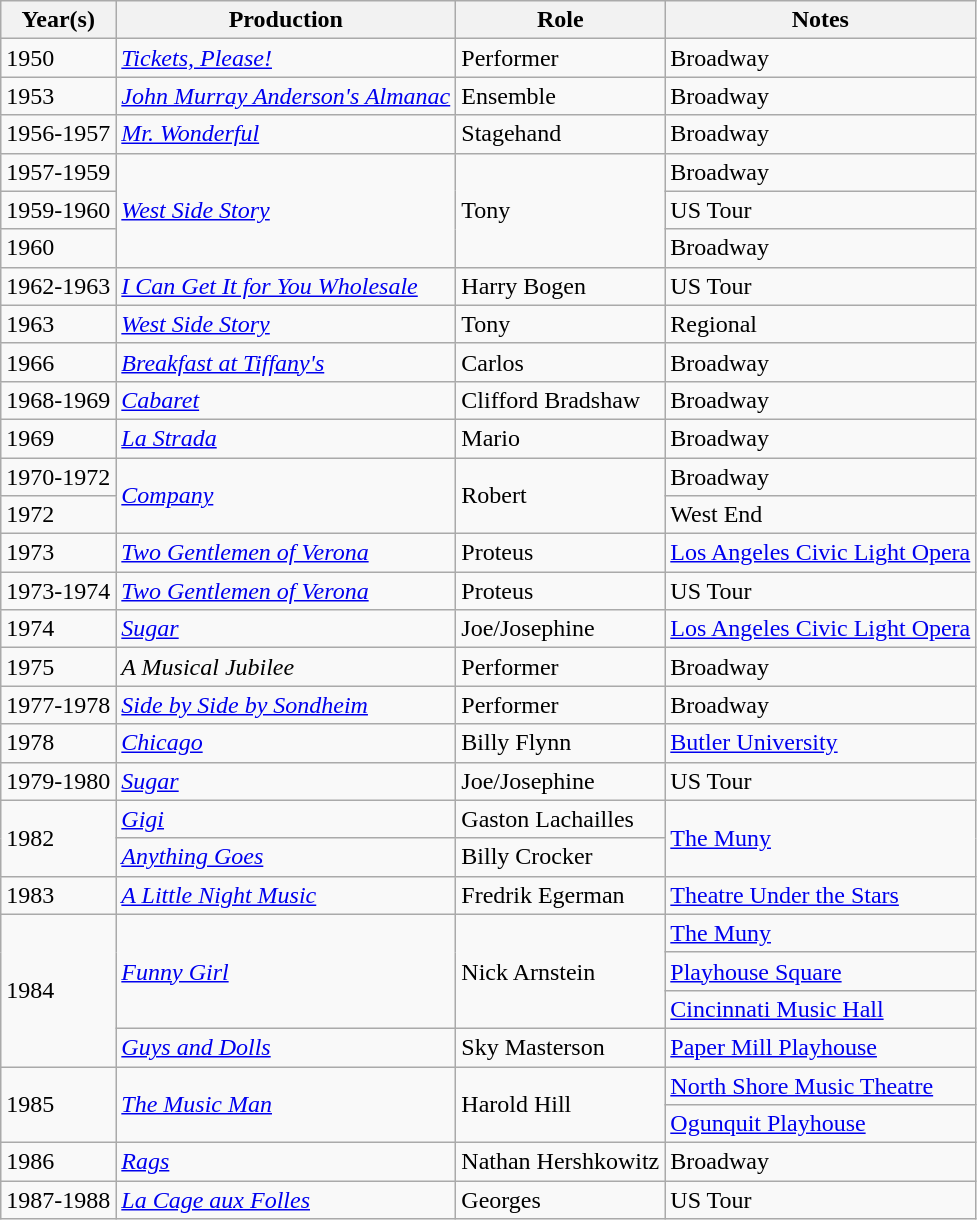<table class="wikitable">
<tr>
<th>Year(s)</th>
<th>Production</th>
<th>Role</th>
<th>Notes</th>
</tr>
<tr>
<td>1950</td>
<td><em><a href='#'>Tickets, Please!</a></em></td>
<td>Performer</td>
<td>Broadway</td>
</tr>
<tr>
<td>1953</td>
<td><em><a href='#'>John Murray Anderson's Almanac</a></em></td>
<td>Ensemble</td>
<td>Broadway</td>
</tr>
<tr>
<td>1956-1957</td>
<td><em><a href='#'>Mr. Wonderful</a></em></td>
<td>Stagehand</td>
<td>Broadway</td>
</tr>
<tr>
<td>1957-1959</td>
<td rowspan=3><em><a href='#'>West Side Story</a></em></td>
<td rowspan=3>Tony</td>
<td>Broadway</td>
</tr>
<tr>
<td>1959-1960</td>
<td>US Tour</td>
</tr>
<tr>
<td>1960</td>
<td>Broadway</td>
</tr>
<tr>
<td>1962-1963</td>
<td><em><a href='#'>I Can Get It for You Wholesale</a></em></td>
<td>Harry Bogen</td>
<td>US Tour</td>
</tr>
<tr>
<td>1963</td>
<td><em><a href='#'>West Side Story</a></em></td>
<td>Tony</td>
<td>Regional</td>
</tr>
<tr>
<td>1966</td>
<td><em><a href='#'>Breakfast at Tiffany's</a></em></td>
<td>Carlos</td>
<td>Broadway</td>
</tr>
<tr>
<td>1968-1969</td>
<td><em><a href='#'>Cabaret</a></em></td>
<td>Clifford Bradshaw</td>
<td>Broadway</td>
</tr>
<tr>
<td>1969</td>
<td><em><a href='#'>La Strada</a></em></td>
<td>Mario</td>
<td>Broadway</td>
</tr>
<tr>
<td>1970-1972</td>
<td rowspan=2><em><a href='#'>Company</a></em></td>
<td rowspan=2>Robert</td>
<td>Broadway</td>
</tr>
<tr>
<td>1972</td>
<td>West End</td>
</tr>
<tr>
<td>1973</td>
<td><em><a href='#'>Two Gentlemen of Verona</a></em></td>
<td>Proteus</td>
<td><a href='#'>Los Angeles Civic Light Opera</a></td>
</tr>
<tr>
<td>1973-1974</td>
<td><em><a href='#'>Two Gentlemen of Verona</a></em></td>
<td>Proteus</td>
<td>US Tour</td>
</tr>
<tr>
<td>1974</td>
<td><a href='#'><em>Sugar</em></a></td>
<td>Joe/Josephine</td>
<td><a href='#'>Los Angeles Civic Light Opera</a></td>
</tr>
<tr>
<td>1975</td>
<td><em>A Musical Jubilee</em></td>
<td>Performer</td>
<td>Broadway</td>
</tr>
<tr>
<td>1977-1978</td>
<td><em><a href='#'>Side by Side by Sondheim</a></em></td>
<td>Performer</td>
<td>Broadway</td>
</tr>
<tr>
<td>1978</td>
<td><a href='#'><em>Chicago</em></a></td>
<td>Billy Flynn</td>
<td><a href='#'>Butler University</a></td>
</tr>
<tr>
<td>1979-1980</td>
<td><a href='#'><em>Sugar</em></a></td>
<td>Joe/Josephine</td>
<td>US Tour</td>
</tr>
<tr>
<td rowspan=2>1982</td>
<td><a href='#'><em>Gigi</em></a></td>
<td>Gaston Lachailles</td>
<td rowspan=2><a href='#'>The Muny</a></td>
</tr>
<tr>
<td><em><a href='#'>Anything Goes</a></em></td>
<td>Billy Crocker</td>
</tr>
<tr>
<td>1983</td>
<td><em><a href='#'>A Little Night Music</a></em></td>
<td>Fredrik Egerman</td>
<td><a href='#'>Theatre Under the Stars</a></td>
</tr>
<tr>
<td rowspan=4>1984</td>
<td rowspan=3><a href='#'><em>Funny Girl</em></a></td>
<td rowspan=3>Nick Arnstein</td>
<td><a href='#'>The Muny</a></td>
</tr>
<tr>
<td><a href='#'>Playhouse Square</a></td>
</tr>
<tr>
<td><a href='#'>Cincinnati Music Hall</a></td>
</tr>
<tr>
<td><em><a href='#'>Guys and Dolls</a></em></td>
<td>Sky Masterson</td>
<td><a href='#'>Paper Mill Playhouse</a></td>
</tr>
<tr>
<td rowspan=2>1985</td>
<td rowspan=2><em><a href='#'>The Music Man</a></em></td>
<td rowspan=2>Harold Hill</td>
<td><a href='#'>North Shore Music Theatre</a></td>
</tr>
<tr>
<td><a href='#'>Ogunquit Playhouse</a></td>
</tr>
<tr>
<td>1986</td>
<td><a href='#'><em>Rags</em></a></td>
<td>Nathan Hershkowitz</td>
<td>Broadway</td>
</tr>
<tr>
<td>1987-1988</td>
<td><em><a href='#'>La Cage aux Folles</a></em></td>
<td>Georges</td>
<td>US Tour</td>
</tr>
</table>
